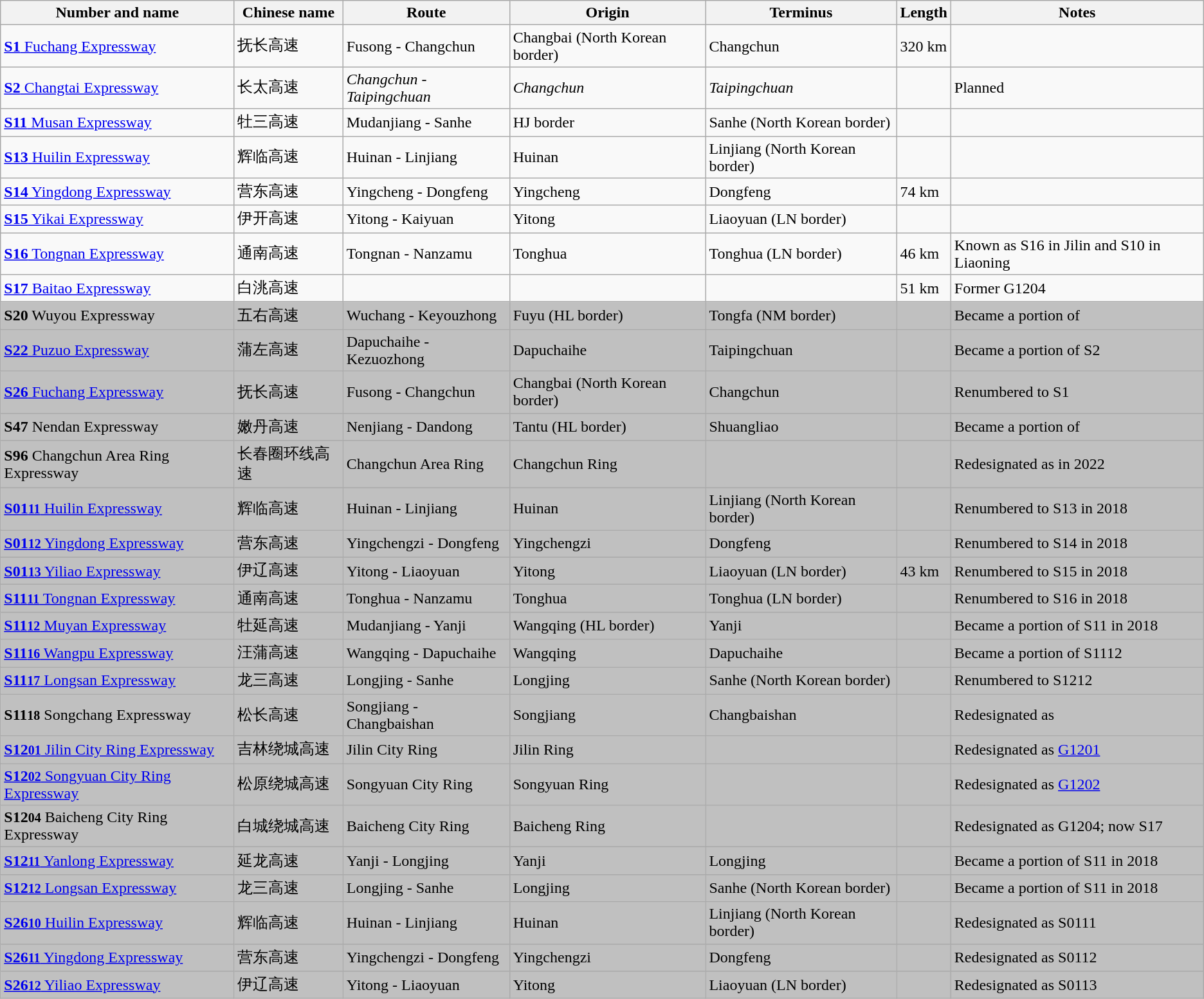<table class="wikitable collapsible">
<tr>
<th>Number and name</th>
<th>Chinese name</th>
<th>Route</th>
<th>Origin</th>
<th>Terminus</th>
<th>Length</th>
<th>Notes</th>
</tr>
<tr>
<td><a href='#'><strong>S1</strong> Fuchang Expressway</a></td>
<td>抚长高速</td>
<td>Fusong - Changchun</td>
<td>Changbai (North Korean border)</td>
<td>Changchun</td>
<td>320 km</td>
<td></td>
</tr>
<tr>
<td><a href='#'><strong>S2</strong> Changtai Expressway</a></td>
<td>长太高速</td>
<td><em>Changchun - Taipingchuan</em></td>
<td><em>Changchun</em></td>
<td><em>Taipingchuan</em></td>
<td></td>
<td>Planned</td>
</tr>
<tr>
<td><a href='#'><strong>S11</strong> Musan Expressway</a></td>
<td>牡三高速</td>
<td>Mudanjiang - Sanhe</td>
<td>HJ border</td>
<td>Sanhe (North Korean border)</td>
<td></td>
<td></td>
</tr>
<tr>
<td><a href='#'><strong>S13</strong> Huilin Expressway</a></td>
<td>辉临高速</td>
<td>Huinan - Linjiang</td>
<td>Huinan</td>
<td>Linjiang (North Korean border)</td>
<td></td>
<td></td>
</tr>
<tr>
<td><a href='#'><strong>S14</strong> Yingdong Expressway</a></td>
<td>营东高速</td>
<td>Yingcheng - Dongfeng</td>
<td>Yingcheng</td>
<td>Dongfeng</td>
<td>74 km</td>
<td></td>
</tr>
<tr>
<td><a href='#'><strong>S15</strong> Yikai Expressway</a></td>
<td>伊开高速</td>
<td>Yitong - Kaiyuan</td>
<td>Yitong</td>
<td>Liaoyuan (LN border)</td>
<td></td>
<td></td>
</tr>
<tr>
<td><a href='#'><strong>S16</strong> Tongnan Expressway</a></td>
<td>通南高速</td>
<td>Tongnan - Nanzamu</td>
<td>Tonghua</td>
<td>Tonghua (LN border)</td>
<td>46 km</td>
<td>Known as S16 in Jilin and S10 in Liaoning</td>
</tr>
<tr>
<td><a href='#'><strong>S17</strong> Baitao Expressway</a></td>
<td>白洮高速</td>
<td></td>
<td></td>
<td></td>
<td>51 km</td>
<td>Former G1204</td>
</tr>
<tr style="background:Silver; color:black;">
<td><strong>S20</strong> Wuyou Expressway</td>
<td>五右高速</td>
<td>Wuchang - Keyouzhong</td>
<td>Fuyu (HL border)</td>
<td>Tongfa (NM border)</td>
<td></td>
<td>Became a portion of </td>
</tr>
<tr style="background:Silver; color:black;">
<td> <a href='#'><strong>S22</strong> Puzuo Expressway</a></td>
<td>蒲左高速</td>
<td>Dapuchaihe - Kezuozhong</td>
<td>Dapuchaihe</td>
<td>Taipingchuan</td>
<td></td>
<td>Became a portion of S2</td>
</tr>
<tr style="background:Silver; color:black;">
<td> <a href='#'><strong>S26</strong> Fuchang Expressway</a></td>
<td>抚长高速</td>
<td>Fusong - Changchun</td>
<td>Changbai (North Korean border)</td>
<td>Changchun</td>
<td></td>
<td>Renumbered to S1</td>
</tr>
<tr style="background:Silver; color:black;">
<td><strong>S47</strong> Nendan Expressway</td>
<td>嫩丹高速</td>
<td>Nenjiang - Dandong</td>
<td>Tantu (HL border)</td>
<td>Shuangliao</td>
<td></td>
<td>Became a portion of </td>
</tr>
<tr style="background:Silver; color:black;">
<td> <strong>S96</strong> Changchun Area Ring Expressway</td>
<td>长春圈环线高速</td>
<td>Changchun Area Ring</td>
<td>Changchun Ring</td>
<td></td>
<td></td>
<td>Redesignated as  in 2022</td>
</tr>
<tr style="background:Silver; color:black;">
<td><a href='#'><strong>S01<small>11</small></strong> Huilin Expressway</a></td>
<td>辉临高速</td>
<td>Huinan - Linjiang</td>
<td>Huinan</td>
<td>Linjiang (North Korean border)</td>
<td></td>
<td>Renumbered to S13 in 2018</td>
</tr>
<tr style="background:Silver; color:black;">
<td><a href='#'><strong>S01<small>12</small></strong> Yingdong Expressway</a></td>
<td>营东高速</td>
<td>Yingchengzi - Dongfeng</td>
<td>Yingchengzi</td>
<td>Dongfeng</td>
<td></td>
<td>Renumbered to S14 in 2018</td>
</tr>
<tr style="background:Silver; color:black;">
<td><a href='#'><strong>S01<small>13</small></strong> Yiliao Expressway</a></td>
<td>伊辽高速</td>
<td>Yitong - Liaoyuan</td>
<td>Yitong</td>
<td>Liaoyuan (LN border)</td>
<td>43 km</td>
<td>Renumbered to S15 in 2018</td>
</tr>
<tr style="background:Silver; color:black;">
<td><a href='#'><strong>S11<small>11</small></strong> Tongnan Expressway</a></td>
<td>通南高速</td>
<td>Tonghua - Nanzamu</td>
<td>Tonghua</td>
<td>Tonghua (LN border)</td>
<td></td>
<td>Renumbered to S16 in 2018</td>
</tr>
<tr style="background:Silver; color:black;">
<td><a href='#'><strong>S11<small>12</small></strong> Muyan Expressway</a></td>
<td>牡延高速</td>
<td>Mudanjiang - Yanji</td>
<td>Wangqing (HL border)</td>
<td>Yanji</td>
<td></td>
<td>Became a portion of S11 in 2018</td>
</tr>
<tr style="background:Silver; color:black;">
<td> <a href='#'><strong>S11<small>16</small></strong> Wangpu Expressway</a></td>
<td>汪蒲高速</td>
<td>Wangqing - Dapuchaihe</td>
<td>Wangqing</td>
<td>Dapuchaihe</td>
<td></td>
<td>Became a portion of S1112</td>
</tr>
<tr style="background:Silver; color:black;">
<td><a href='#'><strong>S11<small>17</small></strong> Longsan Expressway</a></td>
<td>龙三高速</td>
<td>Longjing - Sanhe</td>
<td>Longjing</td>
<td>Sanhe (North Korean border)</td>
<td></td>
<td>Renumbered to S1212</td>
</tr>
<tr style="background:Silver; color:black;">
<td> <strong>S11<small>18</small></strong> Songchang Expressway</td>
<td>松长高速</td>
<td>Songjiang - Changbaishan</td>
<td>Songjiang</td>
<td>Changbaishan</td>
<td></td>
<td>Redesignated as </td>
</tr>
<tr style="background:Silver; color:black;">
<td><a href='#'><strong>S12<small>01</small></strong> Jilin City Ring Expressway</a></td>
<td>吉林绕城高速</td>
<td>Jilin City Ring</td>
<td>Jilin Ring</td>
<td></td>
<td></td>
<td>Redesignated as  <a href='#'>G1201</a></td>
</tr>
<tr style="background:Silver; color:black;">
<td><a href='#'><strong>S12<small>02</small></strong> Songyuan City Ring Expressway</a></td>
<td>松原绕城高速</td>
<td>Songyuan City Ring</td>
<td>Songyuan Ring</td>
<td></td>
<td></td>
<td>Redesignated as  <a href='#'>G1202</a></td>
</tr>
<tr style="background:Silver; color:black;">
<td><strong>S12<small>04</small></strong> Baicheng City Ring Expressway</td>
<td>白城绕城高速</td>
<td>Baicheng City Ring</td>
<td>Baicheng Ring</td>
<td></td>
<td></td>
<td>Redesignated as G1204; now S17</td>
</tr>
<tr style="background:Silver; color:black;">
<td> <a href='#'><strong>S12<small>11</small></strong> Yanlong Expressway</a></td>
<td>延龙高速</td>
<td>Yanji - Longjing</td>
<td>Yanji</td>
<td>Longjing</td>
<td></td>
<td>Became a portion of S11 in 2018</td>
</tr>
<tr style="background:Silver; color:black;">
<td><a href='#'><strong>S12<small>12</small></strong> Longsan Expressway</a></td>
<td>龙三高速</td>
<td>Longjing - Sanhe</td>
<td>Longjing</td>
<td>Sanhe (North Korean border)</td>
<td></td>
<td>Became a portion of S11 in 2018</td>
</tr>
<tr style="background:Silver; color:black;">
<td><a href='#'><strong>S26<small>10</small></strong> Huilin Expressway</a></td>
<td>辉临高速</td>
<td>Huinan - Linjiang</td>
<td>Huinan</td>
<td>Linjiang (North Korean border)</td>
<td></td>
<td>Redesignated as S0111</td>
</tr>
<tr style="background:Silver; color:black;">
<td> <a href='#'><strong>S26<small>11</small></strong> Yingdong Expressway</a></td>
<td>营东高速</td>
<td>Yingchengzi - Dongfeng</td>
<td>Yingchengzi</td>
<td>Dongfeng</td>
<td></td>
<td>Redesignated as S0112</td>
</tr>
<tr style="background:Silver; color:black;">
<td> <a href='#'><strong>S26<small>12</small></strong> Yiliao Expressway</a></td>
<td>伊辽高速</td>
<td>Yitong - Liaoyuan</td>
<td>Yitong</td>
<td>Liaoyuan (LN border)</td>
<td></td>
<td>Redesignated as S0113</td>
</tr>
</table>
